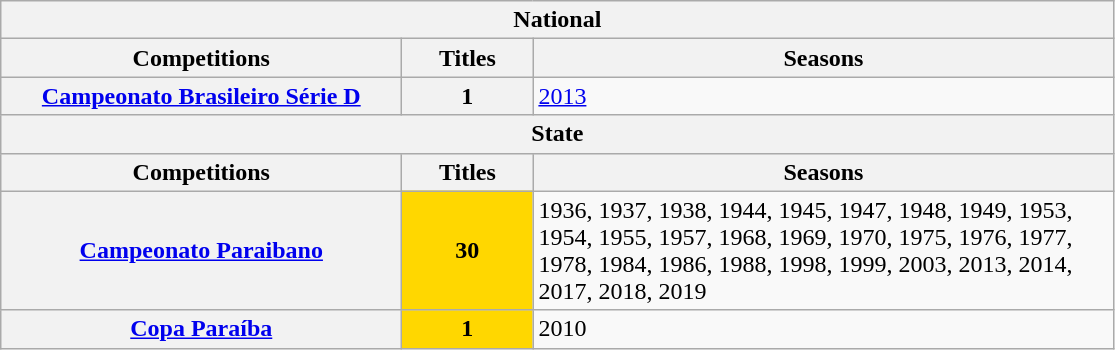<table class="wikitable">
<tr>
<th colspan="3">National</th>
</tr>
<tr>
<th style="width:260px">Competitions</th>
<th style="width:80px">Titles</th>
<th style="width:380px">Seasons</th>
</tr>
<tr>
<th style="text-align:center"><a href='#'>Campeonato Brasileiro Série D</a></th>
<th style="text-align:center"><strong>1</strong></th>
<td align="left"><a href='#'>2013</a></td>
</tr>
<tr>
<th colspan="3">State</th>
</tr>
<tr>
<th>Competitions</th>
<th>Titles</th>
<th>Seasons</th>
</tr>
<tr>
<th style="text-align:center"><a href='#'>Campeonato Paraibano</a></th>
<td bgcolor="gold" style="text-align:center"><strong>30</strong></td>
<td align="left">1936, 1937, 1938, 1944, 1945, 1947, 1948, 1949, 1953, 1954, 1955, 1957, 1968, 1969, 1970, 1975, 1976, 1977, 1978, 1984, 1986, 1988, 1998, 1999, 2003, 2013, 2014, 2017, 2018, 2019</td>
</tr>
<tr>
<th style="text-align:center"><a href='#'>Copa Paraíba</a></th>
<td bgcolor="gold" style="text-align:center"><strong>1</strong></td>
<td align="left">2010</td>
</tr>
</table>
